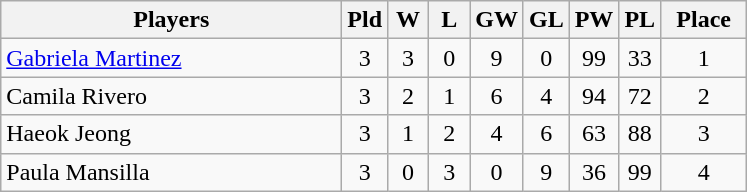<table class=wikitable style="text-align:center">
<tr>
<th width=220>Players</th>
<th width=20>Pld</th>
<th width=20>W</th>
<th width=20>L</th>
<th width=20>GW</th>
<th width=20>GL</th>
<th width=20>PW</th>
<th width=20>PL</th>
<th width=50>Place</th>
</tr>
<tr>
<td align=left> <a href='#'>Gabriela Martinez</a></td>
<td>3</td>
<td>3</td>
<td>0</td>
<td>9</td>
<td>0</td>
<td>99</td>
<td>33</td>
<td>1</td>
</tr>
<tr>
<td align=left> Camila Rivero</td>
<td>3</td>
<td>2</td>
<td>1</td>
<td>6</td>
<td>4</td>
<td>94</td>
<td>72</td>
<td>2</td>
</tr>
<tr>
<td align=left> Haeok Jeong</td>
<td>3</td>
<td>1</td>
<td>2</td>
<td>4</td>
<td>6</td>
<td>63</td>
<td>88</td>
<td>3</td>
</tr>
<tr>
<td align=left> Paula Mansilla</td>
<td>3</td>
<td>0</td>
<td>3</td>
<td>0</td>
<td>9</td>
<td>36</td>
<td>99</td>
<td>4</td>
</tr>
</table>
